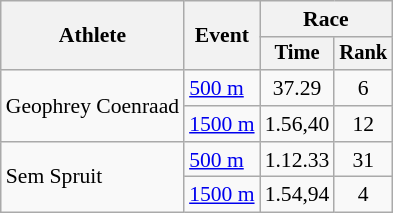<table class="wikitable" style="font-size:90%">
<tr>
<th rowspan=2>Athlete</th>
<th rowspan=2>Event</th>
<th colspan="2">Race</th>
</tr>
<tr style="font-size:95%">
<th>Time</th>
<th>Rank</th>
</tr>
<tr align=center>
<td align=left rowspan=2>Geophrey Coenraad</td>
<td align=left><a href='#'>500 m</a></td>
<td>37.29</td>
<td>6</td>
</tr>
<tr align=center>
<td align=left><a href='#'>1500 m</a></td>
<td>1.56,40</td>
<td>12</td>
</tr>
<tr align=center>
<td align=left rowspan=2>Sem Spruit</td>
<td align=left><a href='#'>500 m</a></td>
<td>1.12.33</td>
<td>31</td>
</tr>
<tr align=center>
<td align=left><a href='#'>1500 m</a></td>
<td>1.54,94</td>
<td>4</td>
</tr>
</table>
